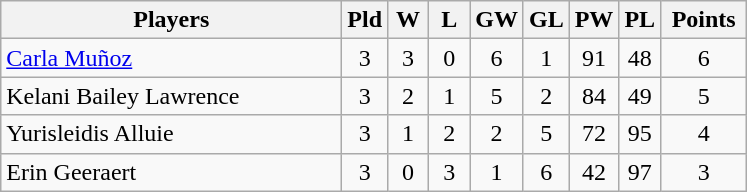<table class=wikitable style="text-align:center">
<tr>
<th width=220>Players</th>
<th width=20>Pld</th>
<th width=20>W</th>
<th width=20>L</th>
<th width=20>GW</th>
<th width=20>GL</th>
<th width=20>PW</th>
<th width=20>PL</th>
<th width=50>Points</th>
</tr>
<tr>
<td align=left> <a href='#'>Carla Muñoz</a></td>
<td>3</td>
<td>3</td>
<td>0</td>
<td>6</td>
<td>1</td>
<td>91</td>
<td>48</td>
<td>6</td>
</tr>
<tr>
<td align=left> Kelani Bailey Lawrence</td>
<td>3</td>
<td>2</td>
<td>1</td>
<td>5</td>
<td>2</td>
<td>84</td>
<td>49</td>
<td>5</td>
</tr>
<tr>
<td align=left> Yurisleidis Alluie</td>
<td>3</td>
<td>1</td>
<td>2</td>
<td>2</td>
<td>5</td>
<td>72</td>
<td>95</td>
<td>4</td>
</tr>
<tr>
<td align=left> Erin Geeraert</td>
<td>3</td>
<td>0</td>
<td>3</td>
<td>1</td>
<td>6</td>
<td>42</td>
<td>97</td>
<td>3</td>
</tr>
</table>
